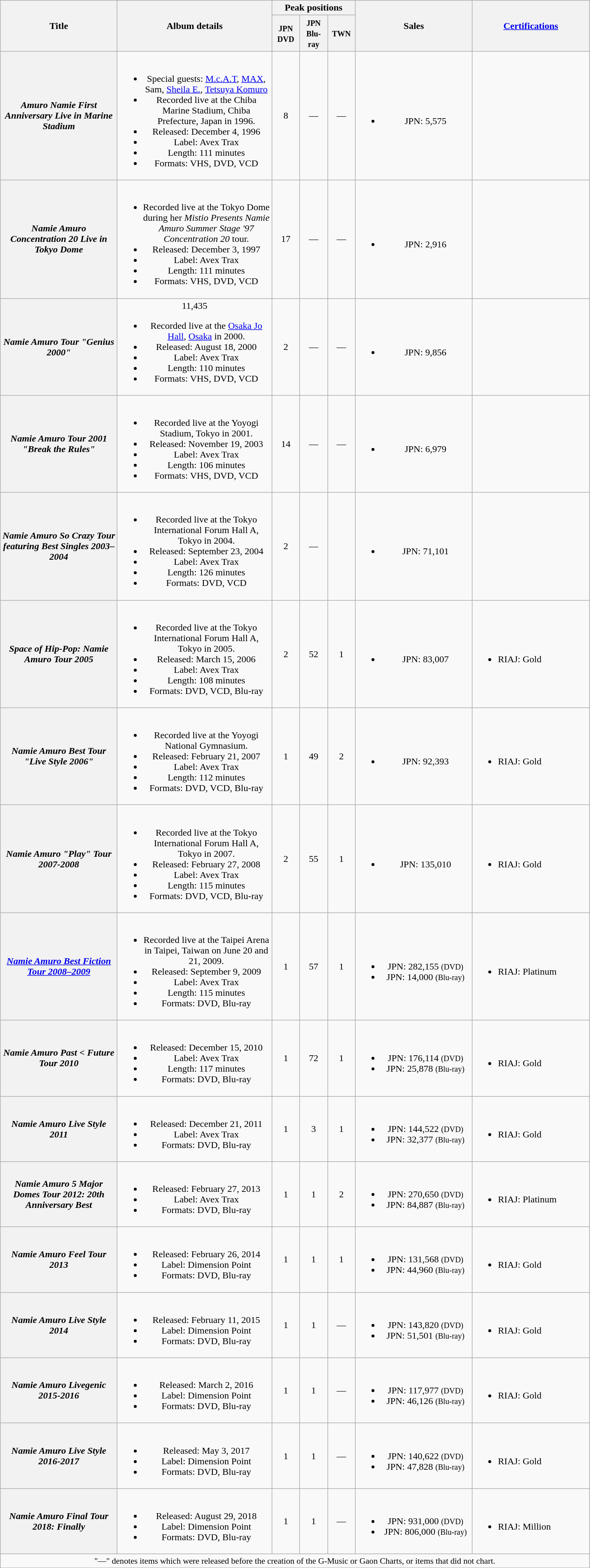<table class="wikitable plainrowheaders" style="text-align:center;">
<tr>
<th style="width:12em;" rowspan="2">Title</th>
<th style="width:16em;" rowspan="2">Album details</th>
<th colspan="3">Peak positions</th>
<th style="width:12em;" rowspan="2">Sales</th>
<th style="width:12em;" rowspan="2"><a href='#'>Certifications</a></th>
</tr>
<tr>
<th style="width:2.5em;"><small>JPN DVD</small><br></th>
<th style="width:2.5em;"><small>JPN Blu-ray</small><br></th>
<th style="width:2.5em;"><small>TWN</small><br></th>
</tr>
<tr>
<th scope="row"><em>Amuro Namie First Anniversary Live in Marine Stadium</em></th>
<td><br><ul><li>Special guests: <a href='#'>M.c.A.T</a>, <a href='#'>MAX</a>, Sam, <a href='#'>Sheila E.</a>, <a href='#'>Tetsuya Komuro</a></li><li>Recorded live at the Chiba Marine Stadium, Chiba Prefecture, Japan in 1996.</li><li>Released: December 4, 1996</li><li>Label: Avex Trax</li><li>Length: 111 minutes</li><li>Formats: VHS, DVD, VCD</li></ul></td>
<td>8</td>
<td>—</td>
<td>—</td>
<td><br><ul><li>JPN: 5,575</li></ul></td>
<td align="left"></td>
</tr>
<tr>
<th scope="row"><em>Namie Amuro Concentration 20 Live in Tokyo Dome</em></th>
<td><br><ul><li>Recorded live at the Tokyo Dome during her <em>Mistio Presents Namie Amuro Summer Stage '97 Concentration 20</em> tour.</li><li>Released: December 3, 1997</li><li>Label: Avex Trax</li><li>Length: 111 minutes</li><li>Formats: VHS, DVD, VCD</li></ul></td>
<td>17</td>
<td>—</td>
<td>—</td>
<td><br><ul><li>JPN: 2,916</li></ul></td>
<td align="left"></td>
</tr>
<tr>
<th scope="row"><em>Namie Amuro Tour "Genius 2000"</em></th>
<td>11,435<br><ul><li>Recorded live at the <a href='#'>Osaka Jo Hall</a>, <a href='#'>Osaka</a> in 2000.</li><li>Released: August 18, 2000</li><li>Label: Avex Trax</li><li>Length: 110 minutes</li><li>Formats: VHS, DVD, VCD</li></ul></td>
<td>2</td>
<td>—</td>
<td>—</td>
<td><br><ul><li>JPN: 9,856</li></ul></td>
<td align="left"></td>
</tr>
<tr>
<th scope="row"><em>Namie Amuro Tour 2001 "Break the Rules"</em></th>
<td><br><ul><li>Recorded live at the Yoyogi Stadium, Tokyo in 2001.</li><li>Released: November 19, 2003</li><li>Label: Avex Trax</li><li>Length: 106 minutes</li><li>Formats: VHS, DVD, VCD</li></ul></td>
<td>14</td>
<td>—</td>
<td>—</td>
<td><br><ul><li>JPN: 6,979</li></ul></td>
<td align="left"></td>
</tr>
<tr>
<th scope="row"><em>Namie Amuro So Crazy Tour featuring Best Singles 2003–2004</em></th>
<td><br><ul><li>Recorded live at the Tokyo International Forum Hall A, Tokyo in 2004.</li><li>Released: September 23, 2004</li><li>Label: Avex Trax</li><li>Length: 126 minutes</li><li>Formats: DVD, VCD</li></ul></td>
<td>2</td>
<td>—</td>
<td —></td>
<td><br><ul><li>JPN: 71,101</li></ul></td>
<td align="left"></td>
</tr>
<tr>
<th scope="row"><em>Space of Hip-Pop: Namie Amuro Tour 2005</em></th>
<td><br><ul><li>Recorded live at the Tokyo International Forum Hall A, Tokyo in 2005.</li><li>Released: March 15, 2006</li><li>Label: Avex Trax</li><li>Length: 108 minutes</li><li>Formats: DVD, VCD, Blu-ray</li></ul></td>
<td>2</td>
<td>52</td>
<td>1</td>
<td><br><ul><li>JPN: 83,007</li></ul></td>
<td align="left"><br><ul><li>RIAJ: Gold</li></ul></td>
</tr>
<tr>
<th scope="row"><em>Namie Amuro Best Tour "Live Style 2006"</em></th>
<td><br><ul><li>Recorded live at the Yoyogi National Gymnasium.</li><li>Released: February 21, 2007</li><li>Label: Avex Trax</li><li>Length: 112 minutes</li><li>Formats: DVD, VCD, Blu-ray</li></ul></td>
<td>1</td>
<td>49</td>
<td>2</td>
<td><br><ul><li>JPN: 92,393</li></ul></td>
<td align="left"><br><ul><li>RIAJ: Gold</li></ul></td>
</tr>
<tr>
<th scope="row"><em>Namie Amuro "Play" Tour 2007-2008</em></th>
<td><br><ul><li>Recorded live at the Tokyo International Forum Hall A, Tokyo in 2007.</li><li>Released: February 27, 2008</li><li>Label: Avex Trax</li><li>Length: 115 minutes</li><li>Formats: DVD, VCD, Blu-ray</li></ul></td>
<td>2</td>
<td>55</td>
<td>1</td>
<td><br><ul><li>JPN: 135,010</li></ul></td>
<td align="left"><br><ul><li>RIAJ: Gold</li></ul></td>
</tr>
<tr>
<th scope="row"><em><a href='#'>Namie Amuro Best Fiction Tour 2008–2009</a></em></th>
<td><br><ul><li>Recorded live at the Taipei Arena in Taipei, Taiwan on June 20 and 21, 2009.</li><li>Released: September 9, 2009</li><li>Label: Avex Trax</li><li>Length: 115 minutes</li><li>Formats: DVD, Blu-ray</li></ul></td>
<td>1</td>
<td>57</td>
<td>1</td>
<td><br><ul><li>JPN: 282,155 <small>(DVD)</small></li><li>JPN: 14,000 <small>(Blu-ray)</small></li></ul></td>
<td align="left"><br><ul><li>RIAJ: Platinum</li></ul></td>
</tr>
<tr>
<th scope="row"><em>Namie Amuro Past < Future Tour 2010</em></th>
<td><br><ul><li>Released: December 15, 2010</li><li>Label: Avex Trax</li><li>Length: 117 minutes</li><li>Formats: DVD, Blu-ray</li></ul></td>
<td>1</td>
<td>72</td>
<td>1</td>
<td><br><ul><li>JPN: 176,114 <small>(DVD)</small></li><li>JPN: 25,878 <small>(Blu-ray)</small></li></ul></td>
<td align="left"><br><ul><li>RIAJ: Gold</li></ul></td>
</tr>
<tr>
<th scope="row"><em>Namie Amuro Live Style 2011</em></th>
<td><br><ul><li>Released: December 21, 2011</li><li>Label: Avex Trax</li><li>Formats: DVD, Blu-ray</li></ul></td>
<td>1</td>
<td>3</td>
<td>1</td>
<td><br><ul><li>JPN: 144,522 <small>(DVD)</small></li><li>JPN: 32,377 <small>(Blu-ray)</small></li></ul></td>
<td align="left"><br><ul><li>RIAJ: Gold</li></ul></td>
</tr>
<tr>
<th scope="row"><em>Namie Amuro 5 Major Domes Tour 2012: 20th Anniversary Best</em></th>
<td><br><ul><li>Released: February 27, 2013</li><li>Label: Avex Trax</li><li>Formats: DVD, Blu-ray</li></ul></td>
<td>1</td>
<td>1</td>
<td>2</td>
<td><br><ul><li>JPN: 270,650 <small>(DVD)</small></li><li>JPN: 84,887 <small>(Blu-ray)</small></li></ul></td>
<td align="left"><br><ul><li>RIAJ: Platinum</li></ul></td>
</tr>
<tr>
<th scope="row"><em>Namie Amuro Feel Tour 2013</em></th>
<td><br><ul><li>Released: February 26, 2014</li><li>Label: Dimension Point</li><li>Formats: DVD, Blu-ray</li></ul></td>
<td>1</td>
<td>1</td>
<td>1</td>
<td><br><ul><li>JPN: 131,568 <small>(DVD)</small></li><li>JPN: 44,960 <small>(Blu-ray)</small></li></ul></td>
<td align="left"><br><ul><li>RIAJ: Gold</li></ul></td>
</tr>
<tr>
<th scope="row"><em>Namie Amuro Live Style 2014</em></th>
<td><br><ul><li>Released: February 11, 2015</li><li>Label: Dimension Point</li><li>Formats: DVD, Blu-ray</li></ul></td>
<td>1</td>
<td>1</td>
<td>—</td>
<td><br><ul><li>JPN: 143,820 <small>(DVD)</small></li><li>JPN: 51,501 <small>(Blu-ray)</small></li></ul></td>
<td align="left"><br><ul><li>RIAJ: Gold</li></ul></td>
</tr>
<tr>
<th scope="row"><em>Namie Amuro Livegenic 2015-2016</em></th>
<td><br><ul><li>Released: March 2, 2016</li><li>Label: Dimension Point</li><li>Formats: DVD, Blu-ray</li></ul></td>
<td>1</td>
<td>1</td>
<td>—</td>
<td><br><ul><li>JPN: 117,977 <small>(DVD)</small></li><li>JPN: 46,126 <small>(Blu-ray)</small></li></ul></td>
<td align="left"><br><ul><li>RIAJ: Gold</li></ul></td>
</tr>
<tr>
<th scope="row"><em>Namie Amuro Live Style 2016-2017</em></th>
<td><br><ul><li>Released: May 3, 2017</li><li>Label: Dimension Point</li><li>Formats: DVD, Blu-ray</li></ul></td>
<td>1</td>
<td>1</td>
<td>—</td>
<td><br><ul><li>JPN: 140,622 <small>(DVD)</small></li><li>JPN: 47,828 <small>(Blu-ray)</small></li></ul></td>
<td align="left"><br><ul><li>RIAJ: Gold</li></ul></td>
</tr>
<tr>
<th scope="row"><em>Namie Amuro Final Tour 2018: Finally</em></th>
<td><br><ul><li>Released: August 29, 2018</li><li>Label: Dimension Point</li><li>Formats: DVD, Blu-ray</li></ul></td>
<td>1</td>
<td>1</td>
<td>—</td>
<td><br><ul><li>JPN: 931,000 <small>(DVD)</small></li><li>JPN: 806,000 <small>(Blu-ray)</small></li></ul></td>
<td align="left"><br><ul><li>RIAJ: Million</li></ul></td>
</tr>
<tr>
<td colspan="12" align="center" style="font-size:90%;">"—" denotes items which were released before the creation of the G-Music or Gaon Charts, or items that did not chart.</td>
</tr>
</table>
